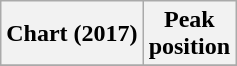<table class="wikitable plainrowheaders">
<tr>
<th scope="col">Chart (2017)</th>
<th scope="col">Peak<br>position</th>
</tr>
<tr>
</tr>
</table>
